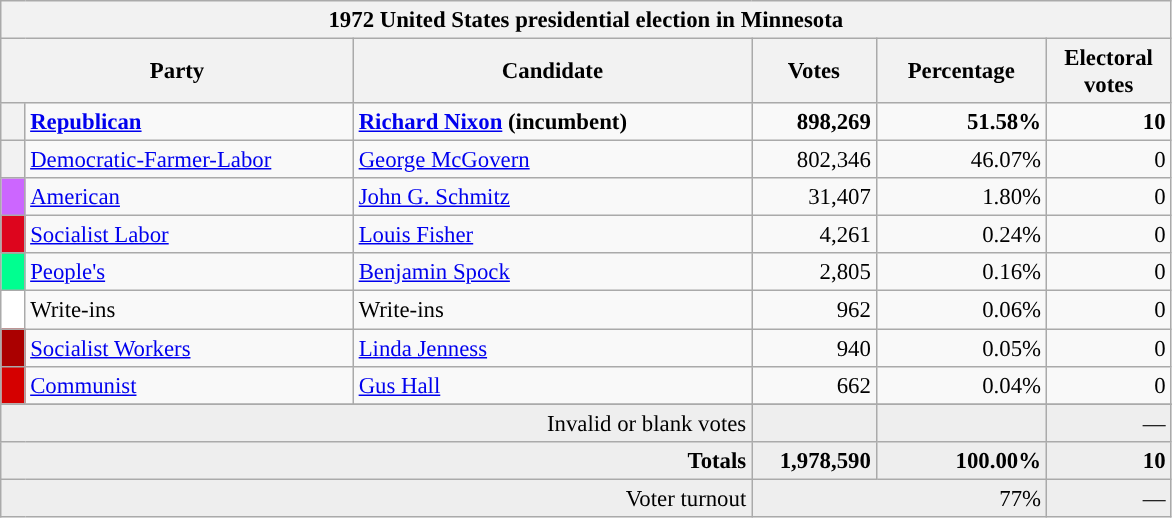<table class="wikitable" style="font-size: 95%;">
<tr>
<th colspan="6">1972 United States presidential election in Minnesota</th>
</tr>
<tr>
<th colspan="2" style="width: 15em">Party</th>
<th style="width: 17em">Candidate</th>
<th style="width: 5em">Votes</th>
<th style="width: 7em">Percentage</th>
<th style="width: 5em">Electoral votes</th>
</tr>
<tr>
<th style="background-color:"></th>
<td style="width: 130px"><strong><a href='#'>Republican</a></strong></td>
<td><strong><a href='#'>Richard Nixon</a> (incumbent)</strong></td>
<td align="right"><strong>898,269</strong></td>
<td align="right"><strong>51.58%</strong></td>
<td align="right"><strong>10</strong></td>
</tr>
<tr>
<th style="background-color:"></th>
<td style="width: 130px"><a href='#'>Democratic-Farmer-Labor</a></td>
<td><a href='#'>George McGovern</a></td>
<td align="right">802,346</td>
<td align="right">46.07%</td>
<td align="right">0</td>
</tr>
<tr>
<th style="background-color:#CC66FF; width: 3px"></th>
<td style="width: 130px"><a href='#'>American</a></td>
<td><a href='#'>John G. Schmitz</a></td>
<td align="right">31,407</td>
<td align="right">1.80%</td>
<td align="right">0</td>
</tr>
<tr>
<th style="background-color:#DD051D; width: 3px"></th>
<td style="width: 130px"><a href='#'>Socialist Labor</a></td>
<td><a href='#'>Louis Fisher</a></td>
<td align="right">4,261</td>
<td align="right">0.24%</td>
<td align="right">0</td>
</tr>
<tr>
<th style="background-color:#00FF90; width: 3px"></th>
<td style="width: 130px"><a href='#'>People's</a></td>
<td><a href='#'>Benjamin Spock</a></td>
<td align="right">2,805</td>
<td align="right">0.16%</td>
<td align="right">0</td>
</tr>
<tr>
<th style="background-color:#FFFFFF; width: 3px"></th>
<td style="width: 130px">Write-ins</td>
<td>Write-ins</td>
<td align="right">962</td>
<td align="right">0.06%</td>
<td align="right">0</td>
</tr>
<tr>
<th style="background-color:#aa0000; width: 3px"></th>
<td style="width: 130px"><a href='#'>Socialist Workers</a></td>
<td><a href='#'>Linda Jenness</a></td>
<td align="right">940</td>
<td align="right">0.05%</td>
<td align="right">0</td>
</tr>
<tr>
<th style="background-color:#D50000; width: 3px"></th>
<td style="width: 130px"><a href='#'>Communist</a></td>
<td><a href='#'>Gus Hall</a></td>
<td align="right">662</td>
<td align="right">0.04%</td>
<td align="right">0</td>
</tr>
<tr>
</tr>
<tr bgcolor="#EEEEEE">
<td colspan="3" align="right">Invalid or blank votes</td>
<td align="right"></td>
<td align="right"></td>
<td align="right">—</td>
</tr>
<tr bgcolor="#EEEEEE">
<td colspan="3" align="right"><strong>Totals</strong></td>
<td align="right"><strong>1,978,590</strong></td>
<td align="right"><strong>100.00%</strong></td>
<td align="right"><strong>10</strong></td>
</tr>
<tr bgcolor="#EEEEEE">
<td colspan="3" align="right">Voter turnout</td>
<td colspan="2" align="right">77%</td>
<td align="right">—</td>
</tr>
</table>
